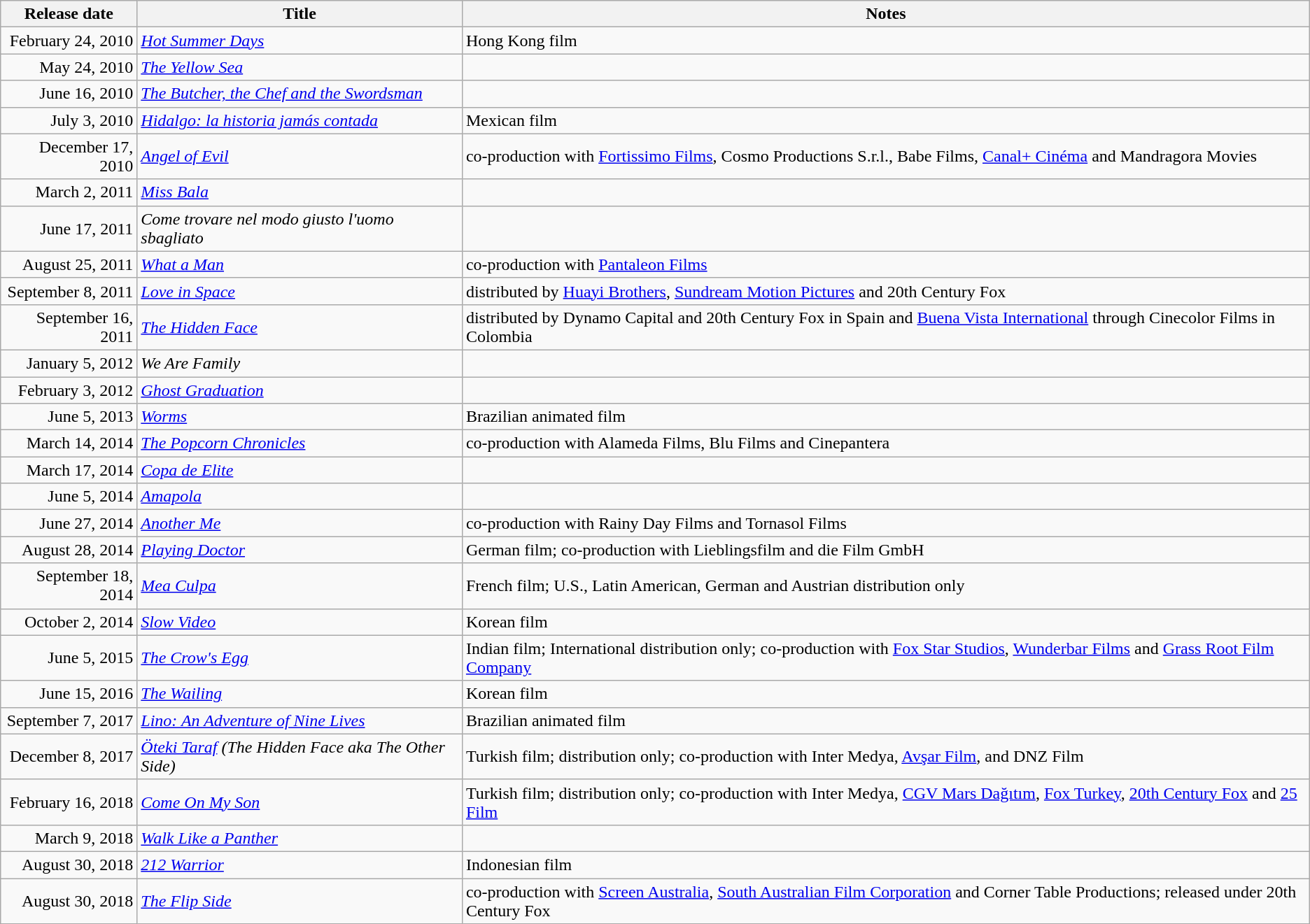<table class="wikitable sortable">
<tr>
<th>Release date</th>
<th>Title</th>
<th>Notes</th>
</tr>
<tr>
<td style="text-align:right;">February 24, 2010</td>
<td><em><a href='#'>Hot Summer Days</a></em></td>
<td>Hong Kong film</td>
</tr>
<tr>
<td style="text-align:right;">May 24, 2010</td>
<td><em><a href='#'>The Yellow Sea</a></em></td>
<td></td>
</tr>
<tr>
<td style="text-align:right;">June 16, 2010</td>
<td><em><a href='#'>The Butcher, the Chef and the Swordsman</a></em></td>
<td></td>
</tr>
<tr>
<td style="text-align:right;">July 3, 2010</td>
<td><em><a href='#'>Hidalgo: la historia jamás contada</a></em></td>
<td>Mexican film</td>
</tr>
<tr>
<td style="text-align:right;">December 17, 2010</td>
<td><em><a href='#'>Angel of Evil</a></em></td>
<td>co-production with <a href='#'>Fortissimo Films</a>, Cosmo Productions S.r.l., Babe Films, <a href='#'>Canal+ Cinéma</a> and Mandragora Movies</td>
</tr>
<tr>
<td style="text-align:right;">March 2, 2011</td>
<td><em><a href='#'>Miss Bala</a></em></td>
<td></td>
</tr>
<tr>
<td style="text-align:right;">June 17, 2011</td>
<td><em>Come trovare nel modo giusto l'uomo sbagliato</em></td>
<td></td>
</tr>
<tr>
<td style="text-align:right;">August 25, 2011</td>
<td><em><a href='#'>What a Man</a></em></td>
<td>co-production with <a href='#'>Pantaleon Films</a></td>
</tr>
<tr>
<td style="text-align:right;">September 8, 2011</td>
<td><em><a href='#'>Love in Space</a></em></td>
<td>distributed by <a href='#'>Huayi Brothers</a>, <a href='#'>Sundream Motion Pictures</a> and 20th Century Fox</td>
</tr>
<tr>
<td style="text-align:right;">September 16, 2011</td>
<td><em><a href='#'>The Hidden Face</a></em></td>
<td>distributed by Dynamo Capital and 20th Century Fox in Spain and <a href='#'>Buena Vista International</a> through Cinecolor Films in Colombia</td>
</tr>
<tr>
<td style="text-align:right;">January 5, 2012</td>
<td><em>We Are Family</em></td>
<td></td>
</tr>
<tr>
<td style="text-align:right;">February 3, 2012</td>
<td><em><a href='#'>Ghost Graduation</a></em></td>
<td></td>
</tr>
<tr>
<td style="text-align:right;">June 5, 2013</td>
<td><em><a href='#'>Worms</a></em></td>
<td>Brazilian animated film</td>
</tr>
<tr>
<td style="text-align:right;">March 14, 2014</td>
<td><em><a href='#'>The Popcorn Chronicles</a></em></td>
<td>co-production with Alameda Films, Blu Films and Cinepantera</td>
</tr>
<tr>
<td style="text-align:right;">March 17, 2014</td>
<td><em><a href='#'>Copa de Elite</a></em></td>
<td></td>
</tr>
<tr>
<td style="text-align:right;">June 5, 2014</td>
<td><em><a href='#'>Amapola</a></em></td>
<td></td>
</tr>
<tr>
<td style="text-align:right;">June 27, 2014</td>
<td><em><a href='#'>Another Me</a></em></td>
<td>co-production with Rainy Day Films and Tornasol Films</td>
</tr>
<tr>
<td style="text-align:right;">August 28, 2014</td>
<td><em><a href='#'>Playing Doctor</a></em></td>
<td>German film; co-production with Lieblingsfilm and die Film GmbH</td>
</tr>
<tr>
<td style="text-align:right;">September 18, 2014</td>
<td><em><a href='#'>Mea Culpa</a></em></td>
<td>French film; U.S., Latin American, German and Austrian distribution only</td>
</tr>
<tr>
<td style="text-align:right;">October 2, 2014</td>
<td><em><a href='#'>Slow Video</a></em></td>
<td>Korean film</td>
</tr>
<tr>
<td style="text-align:right;">June 5, 2015</td>
<td><em><a href='#'>The Crow's Egg</a></em></td>
<td>Indian film; International distribution only; co-production with <a href='#'>Fox Star Studios</a>, <a href='#'>Wunderbar Films</a> and <a href='#'>Grass Root Film Company</a></td>
</tr>
<tr>
<td style="text-align:right;">June 15, 2016</td>
<td><em><a href='#'>The Wailing</a></em></td>
<td>Korean film</td>
</tr>
<tr>
<td style="text-align:right;">September 7, 2017</td>
<td><em><a href='#'>Lino: An Adventure of Nine Lives</a></em></td>
<td>Brazilian animated film</td>
</tr>
<tr>
<td style="text-align:right;">December 8, 2017</td>
<td><em><a href='#'>Öteki Taraf</a> (The Hidden Face aka The Other Side)</em></td>
<td>Turkish film; distribution only; co-production with Inter Medya, <a href='#'>Avşar Film</a>, and DNZ Film</td>
</tr>
<tr>
<td style="text-align:right;">February 16, 2018</td>
<td><em><a href='#'>Come On My Son</a></em></td>
<td>Turkish film; distribution only; co-production with Inter Medya, <a href='#'>CGV Mars Dağıtım</a>, <a href='#'>Fox Turkey</a>, <a href='#'>20th Century Fox</a> and <a href='#'>25 Film</a></td>
</tr>
<tr>
<td style="text-align:right;">March 9, 2018</td>
<td><em><a href='#'>Walk Like a Panther</a></em></td>
<td></td>
</tr>
<tr>
<td style="text-align:right;">August 30, 2018</td>
<td><em><a href='#'>212 Warrior</a></em></td>
<td>Indonesian film </td>
</tr>
<tr>
<td style="text-align:right;">August 30, 2018</td>
<td><em><a href='#'>The Flip Side</a></em></td>
<td>co-production with <a href='#'>Screen Australia</a>, <a href='#'>South Australian Film Corporation</a> and Corner Table Productions; released under 20th Century Fox</td>
</tr>
</table>
